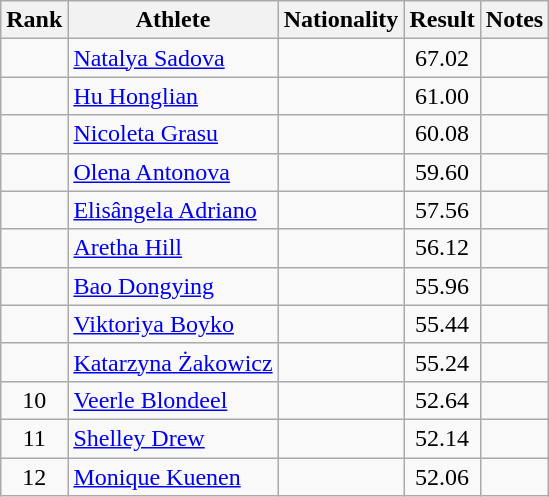<table class="wikitable sortable" style="text-align:center">
<tr>
<th>Rank</th>
<th>Athlete</th>
<th>Nationality</th>
<th>Result</th>
<th>Notes</th>
</tr>
<tr>
<td></td>
<td align=left><a href='#'>Natalya Sadova</a></td>
<td align=left></td>
<td>67.02</td>
<td></td>
</tr>
<tr>
<td></td>
<td align=left><a href='#'>Hu Honglian</a></td>
<td align=left></td>
<td>61.00</td>
<td></td>
</tr>
<tr>
<td></td>
<td align=left><a href='#'>Nicoleta Grasu</a></td>
<td align=left></td>
<td>60.08</td>
<td></td>
</tr>
<tr>
<td></td>
<td align=left><a href='#'>Olena Antonova</a></td>
<td align=left></td>
<td>59.60</td>
<td></td>
</tr>
<tr>
<td></td>
<td align=left><a href='#'>Elisângela Adriano</a></td>
<td align=left></td>
<td>57.56</td>
<td></td>
</tr>
<tr>
<td></td>
<td align=left><a href='#'>Aretha Hill</a></td>
<td align=left></td>
<td>56.12</td>
<td></td>
</tr>
<tr>
<td></td>
<td align=left><a href='#'>Bao Dongying</a></td>
<td align=left></td>
<td>55.96</td>
<td></td>
</tr>
<tr>
<td></td>
<td align=left><a href='#'>Viktoriya Boyko</a></td>
<td align=left></td>
<td>55.44</td>
<td></td>
</tr>
<tr>
<td></td>
<td align=left><a href='#'>Katarzyna Żakowicz</a></td>
<td align=left></td>
<td>55.24</td>
<td></td>
</tr>
<tr>
<td>10</td>
<td align=left><a href='#'>Veerle Blondeel</a></td>
<td align=left></td>
<td>52.64</td>
<td></td>
</tr>
<tr>
<td>11</td>
<td align=left><a href='#'>Shelley Drew</a></td>
<td align=left></td>
<td>52.14</td>
<td></td>
</tr>
<tr>
<td>12</td>
<td align=left><a href='#'>Monique Kuenen</a></td>
<td align=left></td>
<td>52.06</td>
<td></td>
</tr>
</table>
